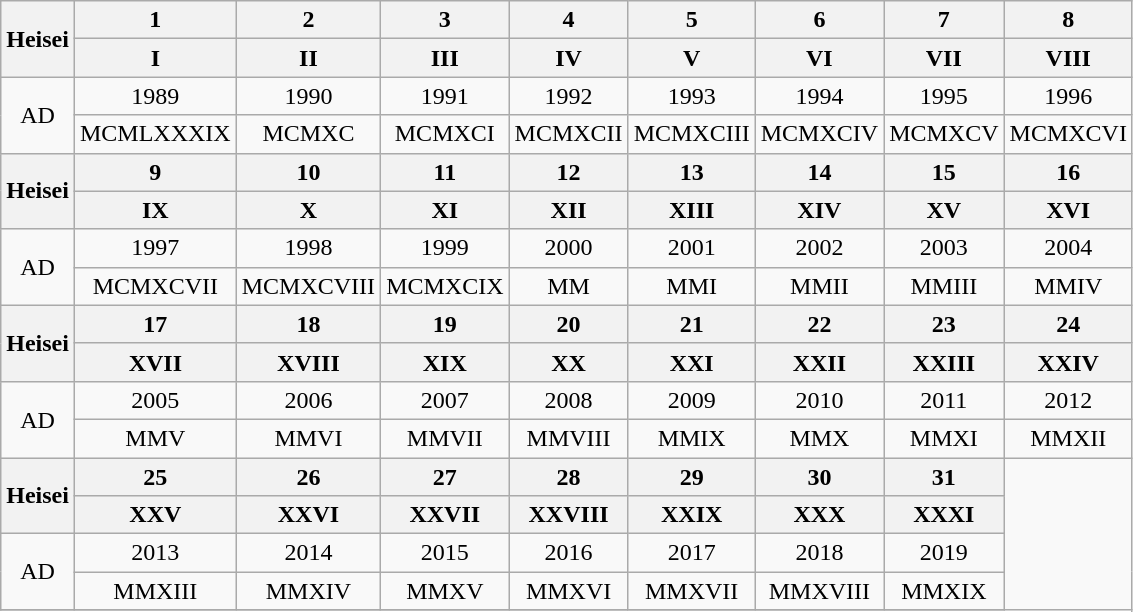<table class="wikitable" style="text-align:center">
<tr>
<th rowspan="2">Heisei</th>
<th>1</th>
<th>2</th>
<th>3</th>
<th>4</th>
<th>5</th>
<th>6</th>
<th>7</th>
<th>8</th>
</tr>
<tr>
<th>I</th>
<th>II</th>
<th>III</th>
<th>IV</th>
<th>V</th>
<th>VI</th>
<th>VII</th>
<th>VIII</th>
</tr>
<tr>
<td rowspan="2">AD</td>
<td>1989</td>
<td>1990</td>
<td>1991</td>
<td>1992</td>
<td>1993</td>
<td>1994</td>
<td>1995</td>
<td>1996</td>
</tr>
<tr>
<td>MCMLXXXIX</td>
<td>MCMXC</td>
<td>MCMXCI</td>
<td>MCMXCII</td>
<td>MCMXCIII</td>
<td>MCMXCIV</td>
<td>MCMXCV</td>
<td>MCMXCVI</td>
</tr>
<tr>
<th rowspan="2">Heisei</th>
<th>9</th>
<th>10</th>
<th>11</th>
<th>12</th>
<th>13</th>
<th>14</th>
<th>15</th>
<th>16</th>
</tr>
<tr>
<th>IX</th>
<th>X</th>
<th>XI</th>
<th>XII</th>
<th>XIII</th>
<th>XIV</th>
<th>XV</th>
<th>XVI</th>
</tr>
<tr>
<td rowspan="2">AD</td>
<td>1997</td>
<td>1998</td>
<td>1999</td>
<td>2000</td>
<td>2001</td>
<td>2002</td>
<td>2003</td>
<td>2004</td>
</tr>
<tr>
<td>MCMXCVII</td>
<td>MCMXCVIII</td>
<td>MCMXCIX</td>
<td>MM</td>
<td>MMI</td>
<td>MMII</td>
<td>MMIII</td>
<td>MMIV</td>
</tr>
<tr>
<th rowspan="2">Heisei</th>
<th>17</th>
<th>18</th>
<th>19</th>
<th>20</th>
<th>21</th>
<th>22</th>
<th>23</th>
<th>24</th>
</tr>
<tr>
<th>XVII</th>
<th>XVIII</th>
<th>XIX</th>
<th>XX</th>
<th>XXI</th>
<th>XXII</th>
<th>XXIII</th>
<th>XXIV</th>
</tr>
<tr>
<td rowspan="2">AD</td>
<td>2005</td>
<td>2006</td>
<td>2007</td>
<td>2008</td>
<td>2009</td>
<td>2010</td>
<td>2011</td>
<td>2012</td>
</tr>
<tr>
<td>MMV</td>
<td>MMVI</td>
<td>MMVII</td>
<td>MMVIII</td>
<td>MMIX</td>
<td>MMX</td>
<td>MMXI</td>
<td>MMXII</td>
</tr>
<tr>
<th rowspan="2">Heisei</th>
<th>25</th>
<th>26</th>
<th>27</th>
<th>28</th>
<th>29</th>
<th>30</th>
<th>31</th>
</tr>
<tr>
<th>XXV</th>
<th>XXVI</th>
<th>XXVII</th>
<th>XXVIII</th>
<th>XXIX</th>
<th>XXX</th>
<th>XXXI</th>
</tr>
<tr>
<td rowspan="2">AD</td>
<td>2013</td>
<td>2014</td>
<td>2015</td>
<td>2016</td>
<td>2017</td>
<td>2018</td>
<td>2019</td>
</tr>
<tr>
<td>MMXIII</td>
<td>MMXIV</td>
<td>MMXV</td>
<td>MMXVI</td>
<td>MMXVII</td>
<td>MMXVIII</td>
<td>MMXIX</td>
</tr>
<tr>
</tr>
</table>
